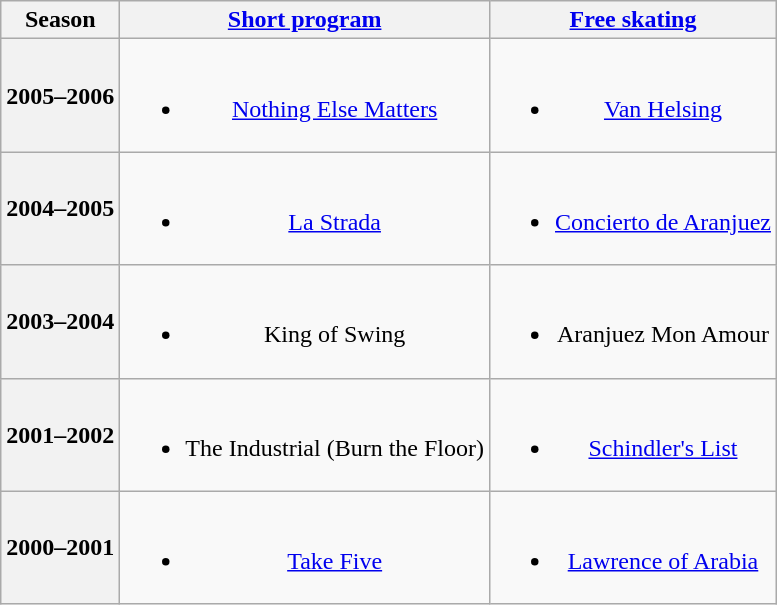<table class=wikitable style=text-align:center>
<tr>
<th>Season</th>
<th><a href='#'>Short program</a></th>
<th><a href='#'>Free skating</a></th>
</tr>
<tr>
<th>2005–2006 <br> </th>
<td><br><ul><li><a href='#'>Nothing Else Matters</a> <br></li></ul></td>
<td><br><ul><li><a href='#'>Van Helsing</a> <br></li></ul></td>
</tr>
<tr>
<th>2004–2005 <br> </th>
<td><br><ul><li><a href='#'>La Strada</a> <br></li></ul></td>
<td><br><ul><li><a href='#'>Concierto de Aranjuez</a> <br></li></ul></td>
</tr>
<tr>
<th>2003–2004 <br> </th>
<td><br><ul><li>King of Swing <br></li></ul></td>
<td><br><ul><li>Aranjuez Mon Amour <br></li></ul></td>
</tr>
<tr>
<th>2001–2002 <br> </th>
<td><br><ul><li>The Industrial (Burn the Floor) <br></li></ul></td>
<td><br><ul><li><a href='#'>Schindler's List</a> <br></li></ul></td>
</tr>
<tr>
<th>2000–2001 <br> </th>
<td><br><ul><li><a href='#'>Take Five</a> <br></li></ul></td>
<td><br><ul><li><a href='#'>Lawrence of Arabia</a> <br></li></ul></td>
</tr>
</table>
